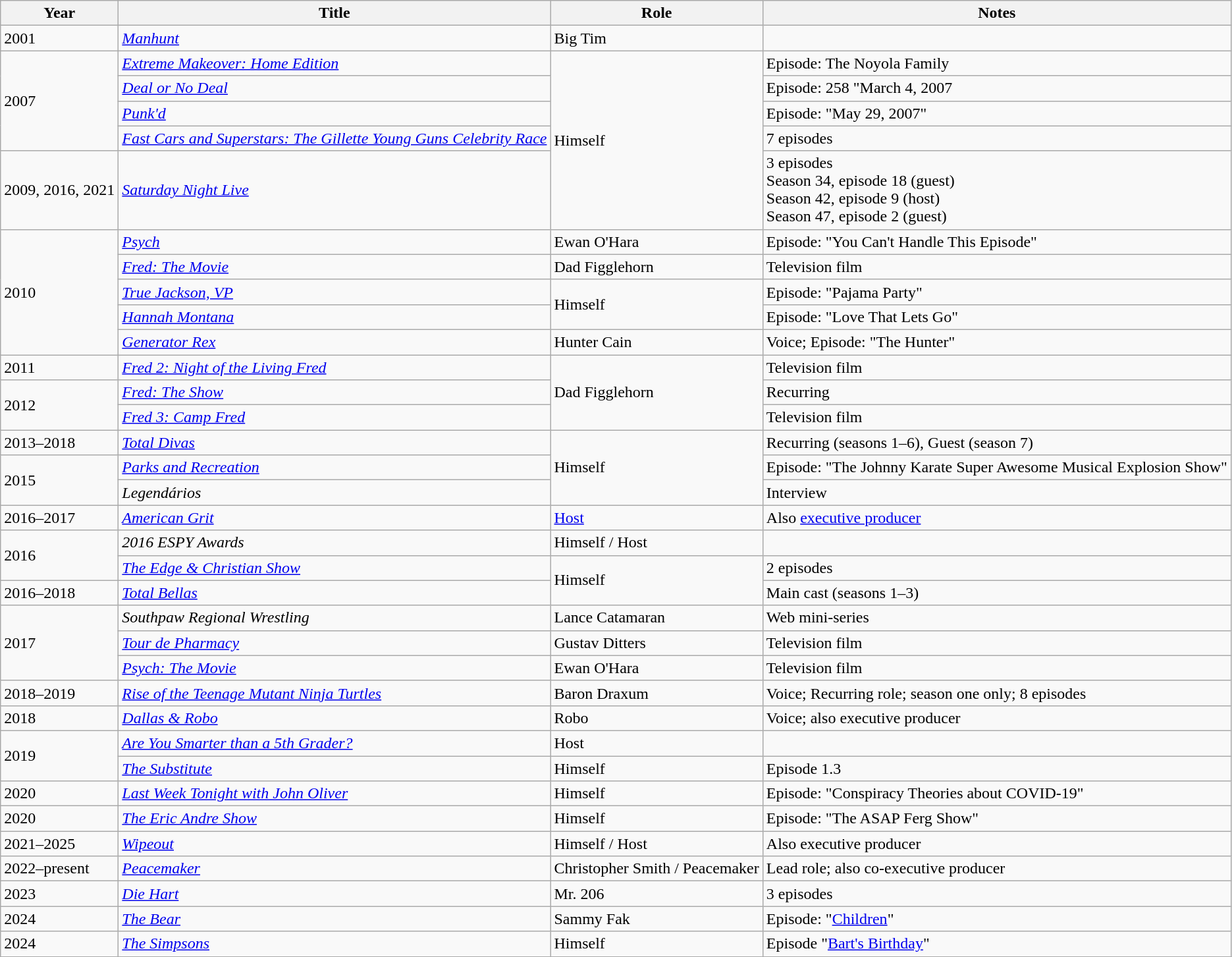<table class="wikitable sortable">
<tr>
<th>Year</th>
<th>Title</th>
<th>Role</th>
<th>Notes</th>
</tr>
<tr>
<td>2001</td>
<td><em><a href='#'>Manhunt</a></em></td>
<td>Big Tim</td>
<td></td>
</tr>
<tr>
<td rowspan="4">2007</td>
<td><em><a href='#'>Extreme Makeover: Home Edition</a></em></td>
<td rowspan="5">Himself</td>
<td>Episode: The Noyola Family</td>
</tr>
<tr>
<td><em><a href='#'>Deal or No Deal</a></em></td>
<td>Episode: 258 "March 4, 2007</td>
</tr>
<tr>
<td><em><a href='#'>Punk'd</a></em></td>
<td>Episode: "May 29, 2007"</td>
</tr>
<tr>
<td><em><a href='#'>Fast Cars and Superstars: The Gillette Young Guns Celebrity Race</a></em></td>
<td>7 episodes</td>
</tr>
<tr>
<td>2009, 2016, 2021</td>
<td><em><a href='#'>Saturday Night Live</a></em></td>
<td>3 episodes<br>Season 34, episode 18 (guest)<br>Season 42, episode 9 (host)<br>Season 47, episode 2 (guest)</td>
</tr>
<tr>
<td rowspan="5">2010</td>
<td><em><a href='#'>Psych</a></em></td>
<td>Ewan O'Hara</td>
<td>Episode: "You Can't Handle This Episode"</td>
</tr>
<tr>
<td><em><a href='#'>Fred: The Movie</a></em></td>
<td>Dad Figglehorn</td>
<td>Television film</td>
</tr>
<tr>
<td><em><a href='#'>True Jackson, VP</a></em></td>
<td rowspan="2">Himself</td>
<td>Episode: "Pajama Party"</td>
</tr>
<tr>
<td><em><a href='#'>Hannah Montana</a></em></td>
<td>Episode: "Love That Lets Go"</td>
</tr>
<tr>
<td><em><a href='#'>Generator Rex</a></em></td>
<td>Hunter Cain</td>
<td>Voice; Episode: "The Hunter"</td>
</tr>
<tr>
<td>2011</td>
<td><em><a href='#'>Fred 2: Night of the Living Fred</a></em></td>
<td rowspan="3">Dad Figglehorn</td>
<td>Television film</td>
</tr>
<tr>
<td rowspan="2">2012</td>
<td><em><a href='#'>Fred: The Show</a></em></td>
<td>Recurring</td>
</tr>
<tr>
<td><em><a href='#'>Fred 3: Camp Fred</a></em></td>
<td>Television film</td>
</tr>
<tr>
<td>2013–2018</td>
<td><em><a href='#'>Total Divas</a></em></td>
<td rowspan="3">Himself</td>
<td>Recurring (seasons 1–6), Guest (season 7)</td>
</tr>
<tr>
<td rowspan="2">2015</td>
<td><em><a href='#'>Parks and Recreation</a></em></td>
<td>Episode: "The Johnny Karate Super Awesome Musical Explosion Show"</td>
</tr>
<tr>
<td><em>Legendários</em></td>
<td>Interview</td>
</tr>
<tr>
<td>2016–2017</td>
<td><em><a href='#'>American Grit</a></em></td>
<td><a href='#'>Host</a></td>
<td>Also <a href='#'>executive producer</a></td>
</tr>
<tr>
<td rowspan="2">2016</td>
<td><em>2016 ESPY Awards</em></td>
<td>Himself / Host</td>
<td></td>
</tr>
<tr>
<td><em><a href='#'>The Edge & Christian Show</a></em></td>
<td rowspan="2">Himself</td>
<td>2 episodes</td>
</tr>
<tr>
<td>2016–2018</td>
<td><em><a href='#'>Total Bellas</a></em></td>
<td>Main cast (seasons 1–3)</td>
</tr>
<tr>
<td rowspan="3">2017</td>
<td><em>Southpaw Regional Wrestling</em></td>
<td>Lance Catamaran</td>
<td>Web mini-series</td>
</tr>
<tr>
<td><em><a href='#'>Tour de Pharmacy</a></em></td>
<td>Gustav Ditters</td>
<td>Television film</td>
</tr>
<tr>
<td><em><a href='#'>Psych: The Movie</a></em></td>
<td>Ewan O'Hara</td>
<td>Television film</td>
</tr>
<tr>
<td>2018–2019</td>
<td><em><a href='#'>Rise of the Teenage Mutant Ninja Turtles</a></em></td>
<td>Baron Draxum</td>
<td>Voice; Recurring role; season one only; 8 episodes</td>
</tr>
<tr>
<td>2018</td>
<td><em><a href='#'>Dallas & Robo</a></em></td>
<td>Robo</td>
<td>Voice; also executive producer</td>
</tr>
<tr>
<td rowspan="2">2019</td>
<td><em><a href='#'>Are You Smarter than a 5th Grader?</a></em></td>
<td>Host</td>
<td></td>
</tr>
<tr>
<td><em><a href='#'>The Substitute</a></em></td>
<td>Himself</td>
<td>Episode 1.3</td>
</tr>
<tr>
<td>2020</td>
<td><em><a href='#'>Last Week Tonight with John Oliver</a></em></td>
<td>Himself</td>
<td>Episode: "Conspiracy Theories about COVID-19"</td>
</tr>
<tr>
<td>2020</td>
<td><em><a href='#'>The Eric Andre Show</a></em></td>
<td>Himself</td>
<td>Episode: "The ASAP Ferg Show"</td>
</tr>
<tr>
<td>2021–2025</td>
<td><a href='#'><em>Wipeout</em></a></td>
<td>Himself / Host</td>
<td>Also executive producer</td>
</tr>
<tr>
<td>2022–present</td>
<td><em><a href='#'>Peacemaker</a></em></td>
<td>Christopher Smith / Peacemaker</td>
<td>Lead role; also co-executive producer</td>
</tr>
<tr>
<td>2023</td>
<td><em><a href='#'>Die Hart</a></em></td>
<td>Mr. 206</td>
<td>3 episodes</td>
</tr>
<tr>
<td>2024</td>
<td><em><a href='#'>The Bear</a></em></td>
<td>Sammy Fak</td>
<td>Episode: "<a href='#'>Children</a>"</td>
</tr>
<tr>
<td>2024</td>
<td><em><a href='#'>The Simpsons</a></em></td>
<td>Himself</td>
<td>Episode "<a href='#'>Bart's Birthday</a>"</td>
</tr>
<tr Guest Star>
</tr>
</table>
